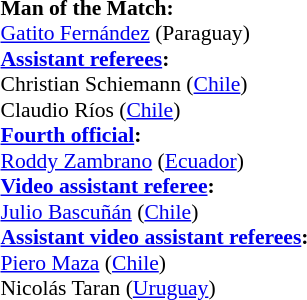<table width=50% style="font-size:90%">
<tr>
<td><br><strong>Man of the Match:</strong>
<br><a href='#'>Gatito Fernández</a> (Paraguay)<br><strong><a href='#'>Assistant referees</a>:</strong>
<br>Christian Schiemann (<a href='#'>Chile</a>)
<br>Claudio Ríos (<a href='#'>Chile</a>)
<br><strong><a href='#'>Fourth official</a>:</strong>
<br><a href='#'>Roddy Zambrano</a> (<a href='#'>Ecuador</a>)
<br><strong><a href='#'>Video assistant referee</a>:</strong>
<br><a href='#'>Julio Bascuñán</a> (<a href='#'>Chile</a>)
<br><strong><a href='#'>Assistant video assistant referees</a>:</strong>
<br><a href='#'>Piero Maza</a> (<a href='#'>Chile</a>)
<br>Nicolás Taran (<a href='#'>Uruguay</a>)</td>
</tr>
</table>
